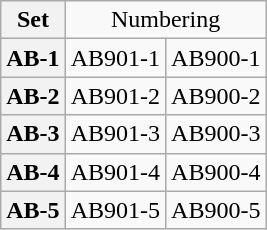<table class="wikitable">
<tr>
<th>Set</th>
<td colspan="2" style="text-align: center;">Numbering</td>
</tr>
<tr>
<th>AB-1</th>
<td>AB901-1</td>
<td>AB900-1</td>
</tr>
<tr>
<th>AB-2</th>
<td>AB901-2</td>
<td>AB900-2</td>
</tr>
<tr>
<th>AB-3</th>
<td>AB901-3</td>
<td>AB900-3</td>
</tr>
<tr>
<th>AB-4</th>
<td>AB901-4</td>
<td>AB900-4</td>
</tr>
<tr>
<th>AB-5</th>
<td>AB901-5</td>
<td>AB900-5</td>
</tr>
</table>
